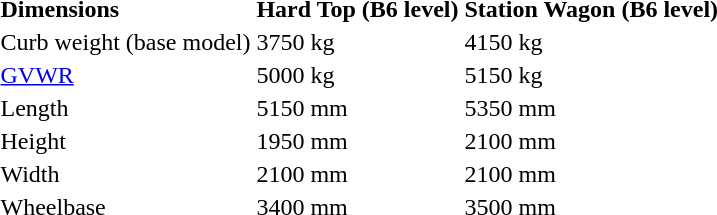<table>
<tr>
<td><strong>Dimensions</strong></td>
<td valign="top"><strong>Hard Top (B6 level)</strong></td>
<td valign="top"><strong>Station Wagon (B6 level)</strong></td>
</tr>
<tr>
<td>Curb weight (base model)</td>
<td>3750 kg</td>
<td>4150 kg</td>
</tr>
<tr>
<td><a href='#'>GVWR</a></td>
<td>5000 kg</td>
<td>5150 kg</td>
</tr>
<tr>
<td>Length</td>
<td>5150 mm</td>
<td>5350 mm</td>
</tr>
<tr>
<td>Height</td>
<td>1950 mm</td>
<td>2100 mm</td>
</tr>
<tr>
<td>Width</td>
<td>2100 mm</td>
<td>2100 mm</td>
</tr>
<tr>
<td>Wheelbase</td>
<td>3400 mm</td>
<td>3500 mm</td>
</tr>
</table>
